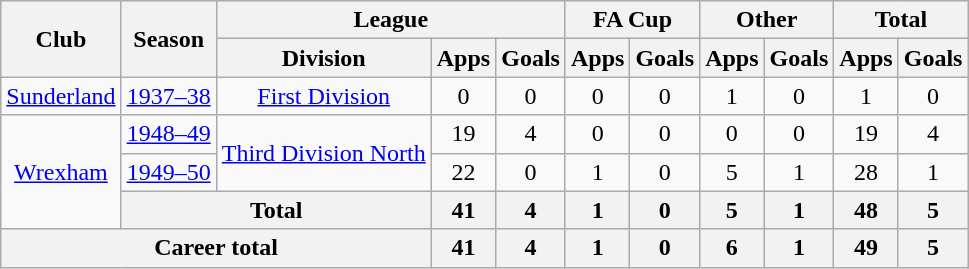<table class="wikitable" style="text-align: center;">
<tr>
<th rowspan="2">Club</th>
<th rowspan="2">Season</th>
<th colspan="3">League</th>
<th colspan="2">FA Cup</th>
<th colspan="2">Other</th>
<th colspan="2">Total</th>
</tr>
<tr>
<th>Division</th>
<th>Apps</th>
<th>Goals</th>
<th>Apps</th>
<th>Goals</th>
<th>Apps</th>
<th>Goals</th>
<th>Apps</th>
<th>Goals</th>
</tr>
<tr>
<td><a href='#'>Sunderland</a></td>
<td><a href='#'>1937–38</a></td>
<td><a href='#'>First Division</a></td>
<td>0</td>
<td>0</td>
<td>0</td>
<td>0</td>
<td>1</td>
<td>0</td>
<td>1</td>
<td>0</td>
</tr>
<tr>
<td rowspan="3"><a href='#'>Wrexham</a></td>
<td><a href='#'>1948–49</a></td>
<td rowspan="2"><a href='#'>Third Division North</a></td>
<td>19</td>
<td>4</td>
<td>0</td>
<td>0</td>
<td>0</td>
<td>0</td>
<td>19</td>
<td>4</td>
</tr>
<tr>
<td><a href='#'>1949–50</a></td>
<td>22</td>
<td>0</td>
<td>1</td>
<td>0</td>
<td>5</td>
<td>1</td>
<td>28</td>
<td>1</td>
</tr>
<tr>
<th colspan="2">Total</th>
<th>41</th>
<th>4</th>
<th>1</th>
<th>0</th>
<th>5</th>
<th>1</th>
<th>48</th>
<th>5</th>
</tr>
<tr>
<th colspan="3">Career total</th>
<th>41</th>
<th>4</th>
<th>1</th>
<th>0</th>
<th>6</th>
<th>1</th>
<th>49</th>
<th>5</th>
</tr>
</table>
